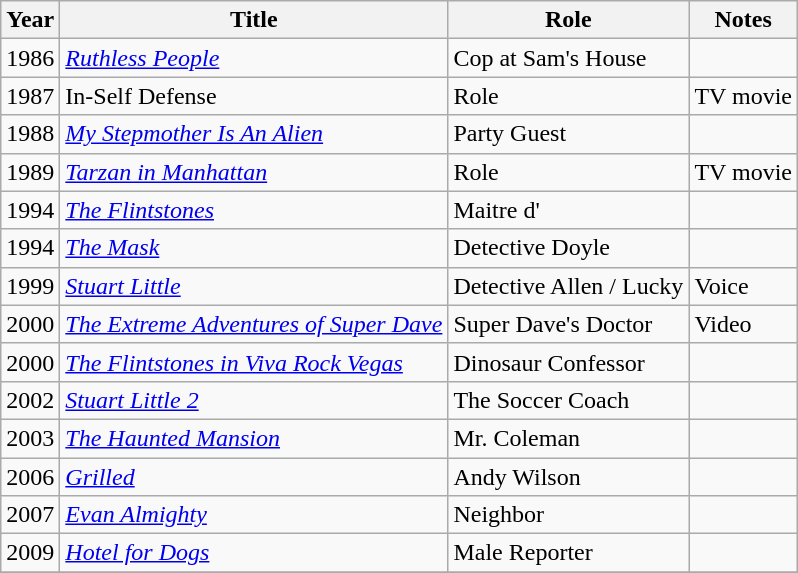<table Class= wikitable sortable>
<tr>
<th>Year</th>
<th>Title</th>
<th>Role</th>
<th>Notes</th>
</tr>
<tr>
<td>1986</td>
<td><em><a href='#'>Ruthless People</a></em></td>
<td>Cop at Sam's House</td>
<td></td>
</tr>
<tr>
<td>1987</td>
<td>In-Self Defense</td>
<td>Role</td>
<td>TV movie</td>
</tr>
<tr>
<td>1988</td>
<td><em><a href='#'>My Stepmother Is An Alien</a></em></td>
<td>Party Guest</td>
<td></td>
</tr>
<tr>
<td>1989</td>
<td><em><a href='#'>Tarzan in Manhattan</a></em></td>
<td>Role</td>
<td>TV movie</td>
</tr>
<tr>
<td>1994</td>
<td><em><a href='#'>The Flintstones</a></em></td>
<td>Maitre d'</td>
<td></td>
</tr>
<tr>
<td>1994</td>
<td><em><a href='#'>The Mask</a></em></td>
<td>Detective Doyle</td>
<td></td>
</tr>
<tr>
<td>1999</td>
<td><em><a href='#'>Stuart Little</a></em></td>
<td>Detective Allen / Lucky</td>
<td>Voice</td>
</tr>
<tr>
<td>2000</td>
<td><em><a href='#'>The Extreme Adventures of Super Dave</a></em></td>
<td>Super Dave's Doctor</td>
<td>Video</td>
</tr>
<tr>
<td>2000</td>
<td><em><a href='#'>The Flintstones in Viva Rock Vegas</a></em></td>
<td>Dinosaur Confessor</td>
<td></td>
</tr>
<tr>
<td>2002</td>
<td><em><a href='#'>Stuart Little 2</a></em></td>
<td>The Soccer Coach</td>
<td></td>
</tr>
<tr>
<td>2003</td>
<td><em><a href='#'>The Haunted Mansion</a></em></td>
<td>Mr. Coleman</td>
<td></td>
</tr>
<tr>
<td>2006</td>
<td><em><a href='#'>Grilled</a></em></td>
<td>Andy Wilson</td>
<td></td>
</tr>
<tr>
<td>2007</td>
<td><em><a href='#'>Evan Almighty</a></em></td>
<td>Neighbor</td>
<td></td>
</tr>
<tr>
<td>2009</td>
<td><em><a href='#'>Hotel for Dogs</a></em></td>
<td>Male Reporter</td>
<td></td>
</tr>
<tr>
</tr>
</table>
